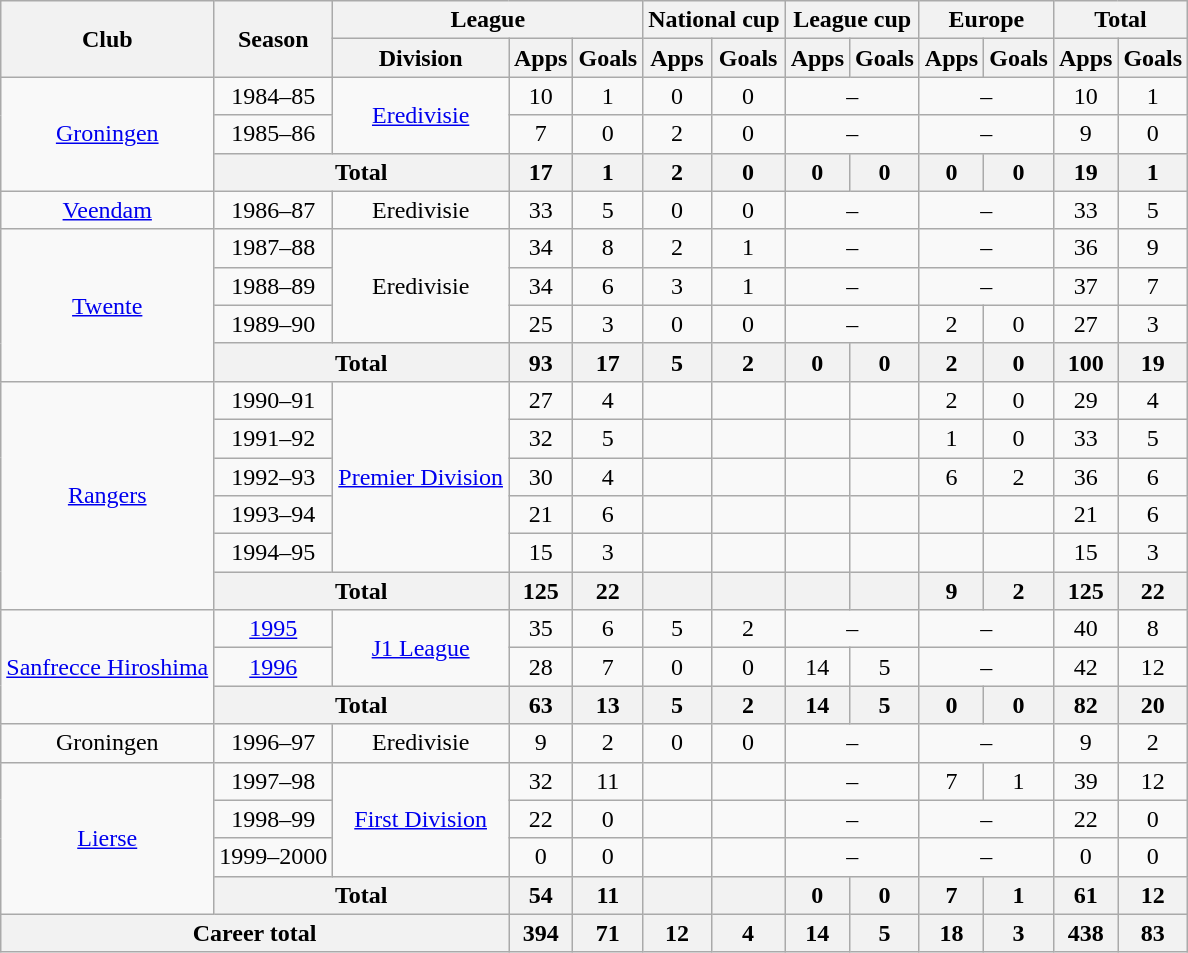<table class="wikitable" style="text-align:center">
<tr>
<th rowspan="2">Club</th>
<th rowspan="2">Season</th>
<th colspan="3">League</th>
<th colspan="2">National cup</th>
<th colspan="2">League cup</th>
<th colspan="2">Europe</th>
<th colspan="2">Total</th>
</tr>
<tr>
<th>Division</th>
<th>Apps</th>
<th>Goals</th>
<th>Apps</th>
<th>Goals</th>
<th>Apps</th>
<th>Goals</th>
<th>Apps</th>
<th>Goals</th>
<th>Apps</th>
<th>Goals</th>
</tr>
<tr>
<td rowspan="3"><a href='#'>Groningen</a></td>
<td>1984–85</td>
<td rowspan="2"><a href='#'>Eredivisie</a></td>
<td>10</td>
<td>1</td>
<td>0</td>
<td>0</td>
<td colspan="2">–</td>
<td colspan="2">–</td>
<td>10</td>
<td>1</td>
</tr>
<tr>
<td>1985–86</td>
<td>7</td>
<td>0</td>
<td>2</td>
<td>0</td>
<td colspan="2">–</td>
<td colspan="2">–</td>
<td>9</td>
<td>0</td>
</tr>
<tr>
<th colspan="2">Total</th>
<th>17</th>
<th>1</th>
<th>2</th>
<th>0</th>
<th>0</th>
<th>0</th>
<th>0</th>
<th>0</th>
<th>19</th>
<th>1</th>
</tr>
<tr>
<td><a href='#'>Veendam</a></td>
<td>1986–87</td>
<td>Eredivisie</td>
<td>33</td>
<td>5</td>
<td>0</td>
<td>0</td>
<td colspan="2">–</td>
<td colspan="2">–</td>
<td>33</td>
<td>5</td>
</tr>
<tr>
<td rowspan="4"><a href='#'>Twente</a></td>
<td>1987–88</td>
<td rowspan="3">Eredivisie</td>
<td>34</td>
<td>8</td>
<td>2</td>
<td>1</td>
<td colspan="2">–</td>
<td colspan="2">–</td>
<td>36</td>
<td>9</td>
</tr>
<tr>
<td>1988–89</td>
<td>34</td>
<td>6</td>
<td>3</td>
<td>1</td>
<td colspan="2">–</td>
<td colspan="2">–</td>
<td>37</td>
<td>7</td>
</tr>
<tr>
<td>1989–90</td>
<td>25</td>
<td>3</td>
<td>0</td>
<td>0</td>
<td colspan="2">–</td>
<td>2</td>
<td>0</td>
<td>27</td>
<td>3</td>
</tr>
<tr>
<th colspan="2">Total</th>
<th>93</th>
<th>17</th>
<th>5</th>
<th>2</th>
<th>0</th>
<th>0</th>
<th>2</th>
<th>0</th>
<th>100</th>
<th>19</th>
</tr>
<tr>
<td rowspan="6"><a href='#'>Rangers</a></td>
<td>1990–91</td>
<td rowspan="5"><a href='#'>Premier Division</a></td>
<td>27</td>
<td>4</td>
<td></td>
<td></td>
<td></td>
<td></td>
<td>2</td>
<td>0</td>
<td>29</td>
<td>4</td>
</tr>
<tr>
<td>1991–92</td>
<td>32</td>
<td>5</td>
<td></td>
<td></td>
<td></td>
<td></td>
<td>1</td>
<td>0</td>
<td>33</td>
<td>5</td>
</tr>
<tr>
<td>1992–93</td>
<td>30</td>
<td>4</td>
<td></td>
<td></td>
<td></td>
<td></td>
<td>6</td>
<td>2</td>
<td>36</td>
<td>6</td>
</tr>
<tr>
<td>1993–94</td>
<td>21</td>
<td>6</td>
<td></td>
<td></td>
<td></td>
<td></td>
<td></td>
<td></td>
<td>21</td>
<td>6</td>
</tr>
<tr>
<td>1994–95</td>
<td>15</td>
<td>3</td>
<td></td>
<td></td>
<td></td>
<td></td>
<td></td>
<td></td>
<td>15</td>
<td>3</td>
</tr>
<tr>
<th colspan="2">Total</th>
<th>125</th>
<th>22</th>
<th></th>
<th></th>
<th></th>
<th></th>
<th>9</th>
<th>2</th>
<th>125</th>
<th>22</th>
</tr>
<tr>
<td rowspan="3"><a href='#'>Sanfrecce Hiroshima</a></td>
<td><a href='#'>1995</a></td>
<td rowspan="2"><a href='#'>J1 League</a></td>
<td>35</td>
<td>6</td>
<td>5</td>
<td>2</td>
<td colspan="2">–</td>
<td colspan="2">–</td>
<td>40</td>
<td>8</td>
</tr>
<tr>
<td><a href='#'>1996</a></td>
<td>28</td>
<td>7</td>
<td>0</td>
<td>0</td>
<td>14</td>
<td>5</td>
<td colspan="2">–</td>
<td>42</td>
<td>12</td>
</tr>
<tr>
<th colspan="2">Total</th>
<th>63</th>
<th>13</th>
<th>5</th>
<th>2</th>
<th>14</th>
<th>5</th>
<th>0</th>
<th>0</th>
<th>82</th>
<th>20</th>
</tr>
<tr>
<td>Groningen</td>
<td>1996–97</td>
<td>Eredivisie</td>
<td>9</td>
<td>2</td>
<td>0</td>
<td>0</td>
<td colspan="2">–</td>
<td colspan="2">–</td>
<td>9</td>
<td>2</td>
</tr>
<tr>
<td rowspan="4"><a href='#'>Lierse</a></td>
<td>1997–98</td>
<td rowspan="3"><a href='#'>First Division</a></td>
<td>32</td>
<td>11</td>
<td></td>
<td></td>
<td colspan="2">–</td>
<td>7</td>
<td>1</td>
<td>39</td>
<td>12</td>
</tr>
<tr>
<td>1998–99</td>
<td>22</td>
<td>0</td>
<td></td>
<td></td>
<td colspan="2">–</td>
<td colspan="2">–</td>
<td>22</td>
<td>0</td>
</tr>
<tr>
<td>1999–2000</td>
<td>0</td>
<td>0</td>
<td></td>
<td></td>
<td colspan="2">–</td>
<td colspan="2">–</td>
<td>0</td>
<td>0</td>
</tr>
<tr>
<th colspan="2">Total</th>
<th>54</th>
<th>11</th>
<th></th>
<th></th>
<th>0</th>
<th>0</th>
<th>7</th>
<th>1</th>
<th>61</th>
<th>12</th>
</tr>
<tr>
<th colspan="3">Career total</th>
<th>394</th>
<th>71</th>
<th>12</th>
<th>4</th>
<th>14</th>
<th>5</th>
<th>18</th>
<th>3</th>
<th>438</th>
<th>83</th>
</tr>
</table>
